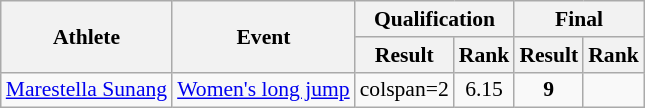<table class=wikitable  style="font-size:90%">
<tr>
<th rowspan=2>Athlete</th>
<th rowspan=2>Event</th>
<th colspan=2>Qualification</th>
<th colspan=2>Final</th>
</tr>
<tr>
<th>Result</th>
<th>Rank</th>
<th>Result</th>
<th>Rank</th>
</tr>
<tr>
<td><a href='#'>Marestella Sunang</a></td>
<td align=center><a href='#'>Women's long jump</a></td>
<td>colspan=2 </td>
<td align=center>6.15</td>
<td align=center><strong>9</strong></td>
</tr>
</table>
